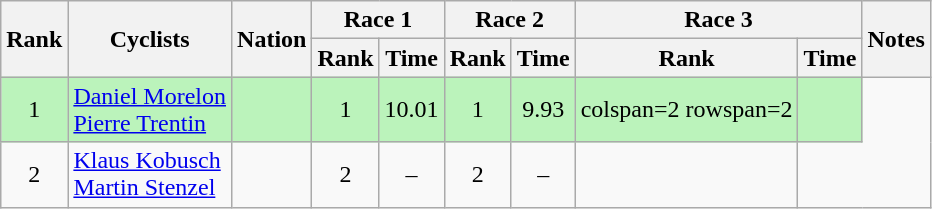<table class="wikitable sortable" style="text-align:center">
<tr>
<th rowspan=2>Rank</th>
<th rowspan=2>Cyclists</th>
<th rowspan=2>Nation</th>
<th colspan=2>Race 1</th>
<th colspan=2>Race 2</th>
<th colspan=2>Race 3</th>
<th rowspan=2>Notes</th>
</tr>
<tr>
<th>Rank</th>
<th>Time</th>
<th>Rank</th>
<th>Time</th>
<th>Rank</th>
<th>Time</th>
</tr>
<tr bgcolor=bbf3bb>
<td>1</td>
<td align=left><a href='#'>Daniel Morelon</a><br><a href='#'>Pierre Trentin</a></td>
<td align=left></td>
<td>1</td>
<td>10.01</td>
<td>1</td>
<td>9.93</td>
<td>colspan=2 rowspan=2 </td>
<td></td>
</tr>
<tr>
<td>2</td>
<td align=left><a href='#'>Klaus Kobusch</a><br><a href='#'>Martin Stenzel</a></td>
<td align=left></td>
<td>2</td>
<td>–</td>
<td>2</td>
<td>–</td>
<td></td>
</tr>
</table>
